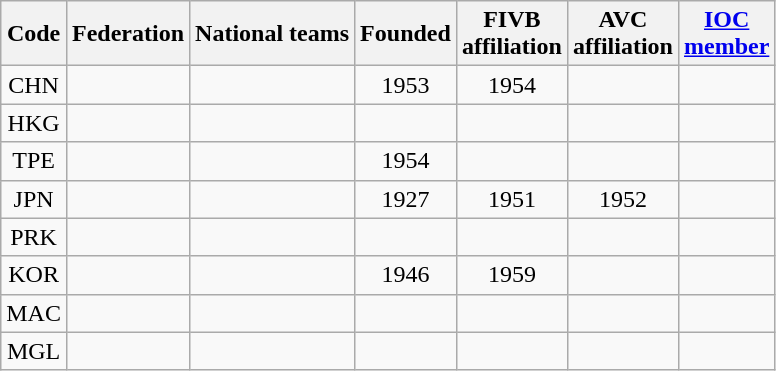<table class="wikitable sortable" style="text-align:center">
<tr>
<th>Code</th>
<th>Federation</th>
<th class="unsortable">National teams</th>
<th>Founded</th>
<th>FIVB<br>affiliation</th>
<th>AVC<br>affiliation</th>
<th><a href='#'>IOC</a><br><a href='#'>member</a></th>
</tr>
<tr>
<td>CHN</td>
<td style="text-align:left"></td>
<td></td>
<td>1953</td>
<td>1954</td>
<td></td>
<td></td>
</tr>
<tr>
<td>HKG</td>
<td style="text-align:left"></td>
<td></td>
<td></td>
<td></td>
<td></td>
<td></td>
</tr>
<tr>
<td>TPE</td>
<td style="text-align:left"></td>
<td></td>
<td>1954</td>
<td></td>
<td></td>
<td></td>
</tr>
<tr>
<td>JPN</td>
<td style="text-align:left"></td>
<td></td>
<td>1927</td>
<td>1951</td>
<td>1952</td>
<td></td>
</tr>
<tr>
<td>PRK</td>
<td style="text-align:left"></td>
<td></td>
<td></td>
<td></td>
<td></td>
<td></td>
</tr>
<tr>
<td>KOR</td>
<td style="text-align:left"></td>
<td></td>
<td>1946</td>
<td>1959</td>
<td></td>
<td></td>
</tr>
<tr>
<td>MAC</td>
<td style="text-align:left"></td>
<td></td>
<td></td>
<td></td>
<td></td>
<td></td>
</tr>
<tr>
<td>MGL</td>
<td style="text-align:left"></td>
<td></td>
<td></td>
<td></td>
<td></td>
<td></td>
</tr>
</table>
